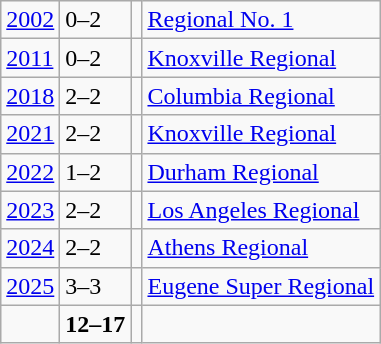<table class="wikitable">
<tr>
<td><a href='#'>2002</a></td>
<td>0–2</td>
<td></td>
<td><a href='#'>Regional No. 1</a></td>
</tr>
<tr>
<td><a href='#'>2011</a></td>
<td>0–2</td>
<td></td>
<td><a href='#'>Knoxville Regional</a></td>
</tr>
<tr>
<td><a href='#'>2018</a></td>
<td>2–2</td>
<td></td>
<td><a href='#'>Columbia Regional</a></td>
</tr>
<tr>
<td><a href='#'>2021</a></td>
<td>2–2</td>
<td></td>
<td><a href='#'>Knoxville Regional</a></td>
</tr>
<tr>
<td><a href='#'>2022</a></td>
<td>1–2</td>
<td></td>
<td><a href='#'>Durham Regional</a></td>
</tr>
<tr>
<td><a href='#'>2023</a></td>
<td>2–2</td>
<td></td>
<td><a href='#'>Los Angeles Regional</a></td>
</tr>
<tr>
<td><a href='#'>2024</a></td>
<td>2–2</td>
<td></td>
<td><a href='#'>Athens Regional</a></td>
</tr>
<tr>
<td><a href='#'>2025</a></td>
<td>3–3</td>
<td></td>
<td><a href='#'>Eugene Super Regional</a></td>
</tr>
<tr>
<td></td>
<td><strong>12–17</strong></td>
<td><strong></strong></td>
<td></td>
</tr>
</table>
